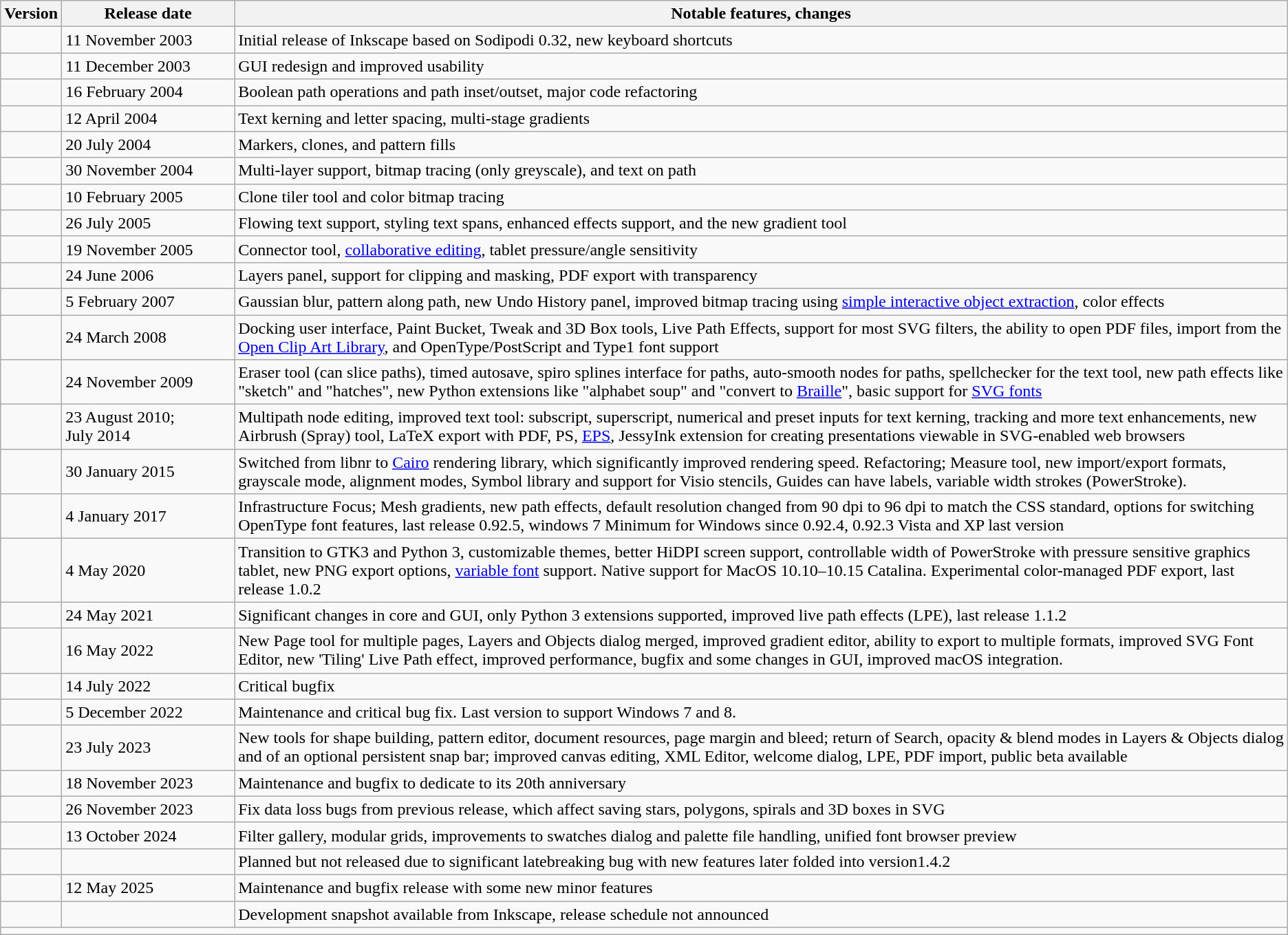<table class="wikitable">
<tr>
<th>Version</th>
<th scope="col" style="width: 10em;">Release date</th>
<th>Notable features, changes</th>
</tr>
<tr>
<td></td>
<td>11 November 2003</td>
<td>Initial release of Inkscape based on Sodipodi 0.32, new keyboard shortcuts</td>
</tr>
<tr>
<td></td>
<td>11 December 2003</td>
<td>GUI redesign and improved usability</td>
</tr>
<tr>
<td></td>
<td>16 February 2004</td>
<td>Boolean path operations and path inset/outset, major code refactoring</td>
</tr>
<tr>
<td></td>
<td>12 April 2004</td>
<td>Text kerning and letter spacing, multi-stage gradients</td>
</tr>
<tr>
<td></td>
<td>20 July 2004</td>
<td>Markers, clones, and pattern fills</td>
</tr>
<tr>
<td></td>
<td>30 November 2004</td>
<td>Multi-layer support, bitmap tracing (only greyscale), and text on path</td>
</tr>
<tr>
<td></td>
<td>10 February 2005</td>
<td>Clone tiler tool and color bitmap tracing</td>
</tr>
<tr>
<td></td>
<td>26 July 2005</td>
<td>Flowing text support, styling text spans, enhanced effects support, and the new gradient tool</td>
</tr>
<tr>
<td></td>
<td>19 November 2005</td>
<td>Connector tool, <a href='#'>collaborative editing</a>, tablet pressure/angle sensitivity</td>
</tr>
<tr>
<td></td>
<td>24 June 2006</td>
<td>Layers panel, support for clipping and masking, PDF export with transparency</td>
</tr>
<tr>
<td></td>
<td>5 February 2007</td>
<td>Gaussian blur, pattern along path, new Undo History panel, improved bitmap tracing using <a href='#'>simple interactive object extraction</a>, color effects</td>
</tr>
<tr>
<td></td>
<td>24 March 2008</td>
<td>Docking user interface, Paint Bucket, Tweak and 3D Box tools, Live Path Effects, support for most SVG filters, the ability to open PDF files, import from the <a href='#'>Open Clip Art Library</a>, and OpenType/PostScript and Type1 font support</td>
</tr>
<tr>
<td></td>
<td>24 November 2009</td>
<td>Eraser tool (can slice paths), timed autosave, spiro splines interface for paths, auto-smooth nodes for paths, spellchecker for the text tool, new path effects like "sketch" and "hatches", new Python extensions like "alphabet soup" and "convert to <a href='#'>Braille</a>", basic support for <a href='#'>SVG fonts</a></td>
</tr>
<tr>
<td></td>
<td>23 August 2010;<br>July 2014</td>
<td>Multipath node editing, improved text tool: subscript, superscript, numerical and preset inputs for text kerning, tracking and more text enhancements, new Airbrush (Spray) tool, LaTeX export with PDF, PS, <a href='#'>EPS</a>, JessyInk extension for creating presentations viewable in SVG-enabled web browsers</td>
</tr>
<tr>
<td></td>
<td>30 January 2015</td>
<td>Switched from libnr to <a href='#'>Cairo</a> rendering library, which significantly improved rendering speed. Refactoring; Measure tool, new import/export formats, grayscale mode, alignment modes, Symbol library and support for Visio stencils, Guides can have labels, variable width strokes (PowerStroke).</td>
</tr>
<tr>
<td></td>
<td>4 January 2017</td>
<td>Infrastructure Focus; Mesh gradients, new path effects, default resolution changed from 90 dpi to 96 dpi to match the CSS standard, options for switching OpenType font features, last release 0.92.5, windows 7 Minimum for Windows since 0.92.4, 0.92.3 Vista and XP last version</td>
</tr>
<tr>
<td></td>
<td>4 May 2020</td>
<td>Transition to GTK3 and Python 3, customizable themes, better HiDPI screen support, controllable width of PowerStroke with pressure sensitive graphics tablet, new PNG export options, <a href='#'>variable font</a> support. Native support for MacOS 10.10–10.15 Catalina. Experimental color-managed PDF export, last release 1.0.2</td>
</tr>
<tr>
<td></td>
<td>24 May 2021</td>
<td>Significant changes in core and GUI, only Python 3 extensions supported, improved live path effects (LPE), last release 1.1.2</td>
</tr>
<tr>
<td></td>
<td>16 May 2022</td>
<td>New Page tool for multiple pages, Layers and Objects dialog merged, improved gradient editor, ability to export to multiple formats, improved SVG Font Editor, new 'Tiling' Live Path effect, improved performance, bugfix and some changes in GUI, improved macOS integration.</td>
</tr>
<tr>
<td></td>
<td>14 July 2022</td>
<td>Critical bugfix</td>
</tr>
<tr>
<td></td>
<td>5 December 2022</td>
<td>Maintenance and critical bug fix. Last version to support Windows 7 and 8.</td>
</tr>
<tr>
<td></td>
<td>23 July 2023</td>
<td>New tools for shape building, pattern editor, document resources, page margin and bleed; return of Search, opacity & blend modes in Layers & Objects dialog and of an optional persistent snap bar; improved canvas editing, XML Editor, welcome dialog, LPE, PDF import, public beta available</td>
</tr>
<tr>
<td></td>
<td>18 November 2023</td>
<td>Maintenance and bugfix to dedicate to its 20th anniversary</td>
</tr>
<tr>
<td></td>
<td>26 November 2023</td>
<td>Fix data loss bugs from previous release, which affect saving stars, polygons, spirals and 3D boxes in SVG</td>
</tr>
<tr>
<td></td>
<td>13 October 2024</td>
<td>Filter gallery, modular grids, improvements to swatches dialog and palette file handling, unified font browser preview </td>
</tr>
<tr>
<td></td>
<td></td>
<td>Planned but not released due to significant latebreaking bug with new features later folded into version1.4.2</td>
</tr>
<tr>
<td></td>
<td>12 May 2025</td>
<td>Maintenance and bugfix release with some new minor features</td>
</tr>
<tr>
<td></td>
<td></td>
<td>Development snapshot available from Inkscape, release schedule not announced </td>
</tr>
<tr>
<td colspan="5"></td>
</tr>
</table>
